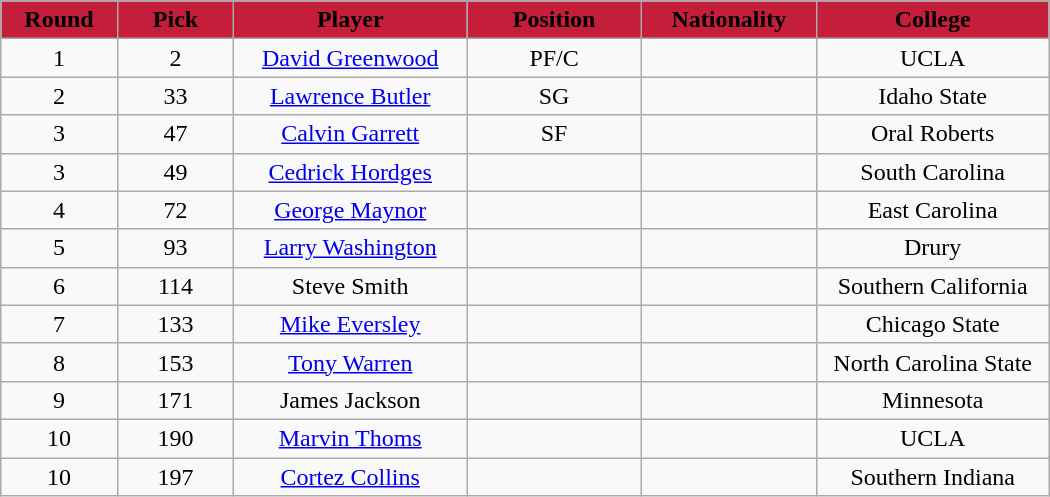<table class="wikitable sortable sortable">
<tr>
<th style="background:#C41E3A;" width="10%">Round</th>
<th style="background:#C41E3A;" width="10%">Pick</th>
<th style="background:#C41E3A;" width="20%">Player</th>
<th style="background:#C41E3A;" width="15%">Position</th>
<th style="background:#C41E3A;" width="15%">Nationality</th>
<th style="background:#C41E3A;" width="20%">College</th>
</tr>
<tr style="text-align: center">
<td>1</td>
<td>2</td>
<td><a href='#'>David Greenwood</a></td>
<td>PF/C</td>
<td></td>
<td>UCLA</td>
</tr>
<tr style="text-align: center">
<td>2</td>
<td>33</td>
<td><a href='#'>Lawrence Butler</a></td>
<td>SG</td>
<td></td>
<td>Idaho State</td>
</tr>
<tr style="text-align: center">
<td>3</td>
<td>47</td>
<td><a href='#'>Calvin Garrett</a></td>
<td>SF</td>
<td></td>
<td>Oral Roberts</td>
</tr>
<tr style="text-align: center">
<td>3</td>
<td>49</td>
<td><a href='#'>Cedrick Hordges</a></td>
<td></td>
<td></td>
<td>South Carolina</td>
</tr>
<tr style="text-align: center">
<td>4</td>
<td>72</td>
<td><a href='#'>George Maynor</a></td>
<td></td>
<td></td>
<td>East Carolina</td>
</tr>
<tr style="text-align: center">
<td>5</td>
<td>93</td>
<td><a href='#'>Larry Washington</a></td>
<td></td>
<td></td>
<td>Drury</td>
</tr>
<tr style="text-align: center">
<td>6</td>
<td>114</td>
<td>Steve Smith</td>
<td></td>
<td></td>
<td>Southern California</td>
</tr>
<tr style="text-align: center">
<td>7</td>
<td>133</td>
<td><a href='#'>Mike Eversley</a></td>
<td></td>
<td></td>
<td>Chicago State</td>
</tr>
<tr style="text-align: center">
<td>8</td>
<td>153</td>
<td><a href='#'>Tony Warren</a></td>
<td></td>
<td></td>
<td>North Carolina State</td>
</tr>
<tr style="text-align: center">
<td>9</td>
<td>171</td>
<td>James Jackson</td>
<td></td>
<td></td>
<td>Minnesota</td>
</tr>
<tr style="text-align: center">
<td>10</td>
<td>190</td>
<td><a href='#'>Marvin Thoms</a></td>
<td></td>
<td></td>
<td>UCLA</td>
</tr>
<tr style="text-align: center">
<td>10</td>
<td>197</td>
<td><a href='#'>Cortez Collins</a></td>
<td></td>
<td></td>
<td>Southern Indiana</td>
</tr>
</table>
